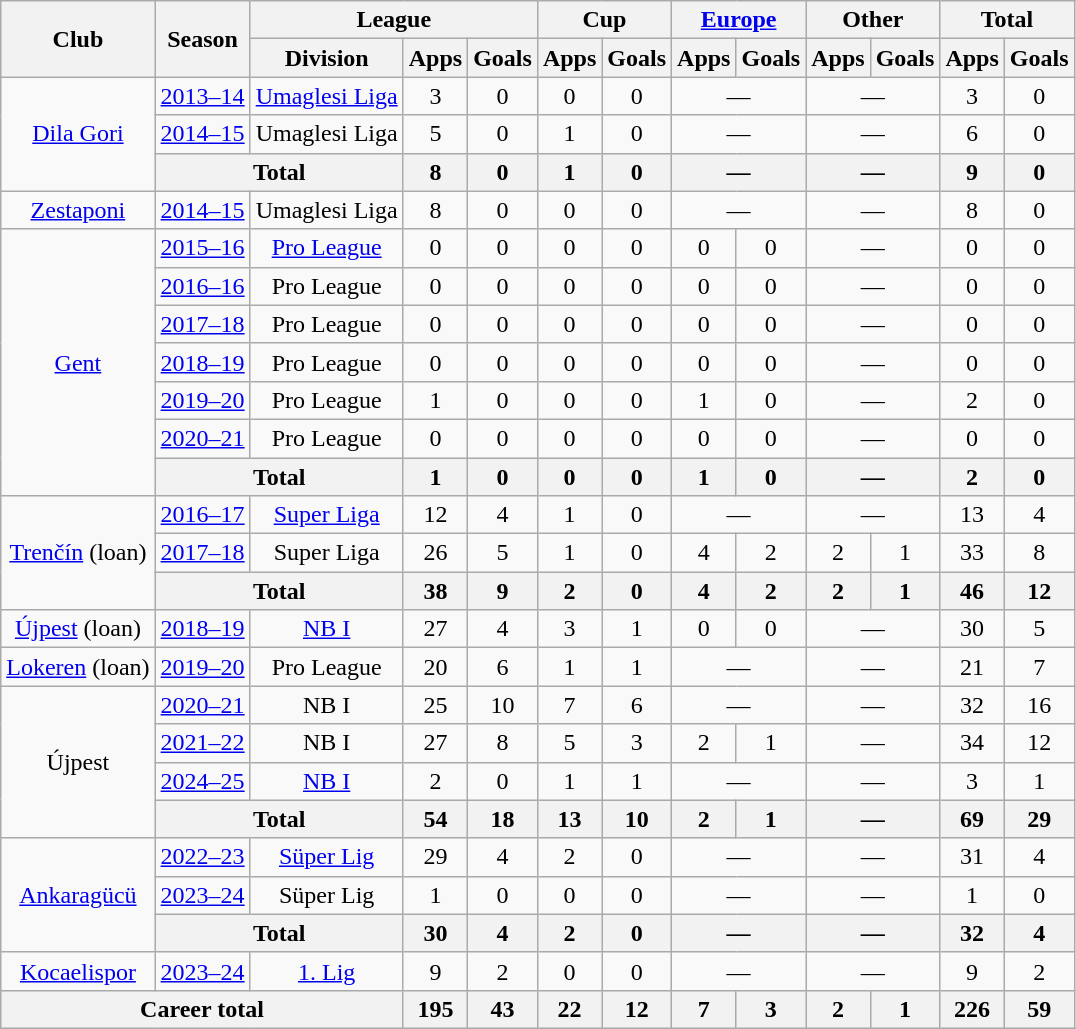<table class="wikitable" style="text-align:center">
<tr>
<th rowspan="2">Club</th>
<th rowspan="2">Season</th>
<th colspan="3">League</th>
<th colspan="2">Cup</th>
<th colspan="2"><a href='#'>Europe</a></th>
<th colspan="2">Other</th>
<th colspan="2">Total</th>
</tr>
<tr>
<th>Division</th>
<th>Apps</th>
<th>Goals</th>
<th>Apps</th>
<th>Goals</th>
<th>Apps</th>
<th>Goals</th>
<th>Apps</th>
<th>Goals</th>
<th>Apps</th>
<th>Goals</th>
</tr>
<tr>
<td rowspan="3"><a href='#'>Dila Gori</a></td>
<td><a href='#'>2013–14</a></td>
<td><a href='#'>Umaglesi Liga</a></td>
<td>3</td>
<td>0</td>
<td>0</td>
<td>0</td>
<td colspan="2">—</td>
<td colspan="2">—</td>
<td>3</td>
<td>0</td>
</tr>
<tr>
<td><a href='#'>2014–15</a></td>
<td>Umaglesi Liga</td>
<td>5</td>
<td>0</td>
<td>1</td>
<td>0</td>
<td colspan="2">—</td>
<td colspan="2">—</td>
<td>6</td>
<td>0</td>
</tr>
<tr>
<th colspan="2">Total</th>
<th>8</th>
<th>0</th>
<th>1</th>
<th>0</th>
<th colspan="2">—</th>
<th colspan="2">—</th>
<th>9</th>
<th>0</th>
</tr>
<tr>
<td><a href='#'>Zestaponi</a></td>
<td><a href='#'>2014–15</a></td>
<td>Umaglesi Liga</td>
<td>8</td>
<td>0</td>
<td>0</td>
<td>0</td>
<td colspan="2">—</td>
<td colspan="2">—</td>
<td>8</td>
<td>0</td>
</tr>
<tr>
<td rowspan="7"><a href='#'>Gent</a></td>
<td><a href='#'>2015–16</a></td>
<td><a href='#'>Pro League</a></td>
<td>0</td>
<td>0</td>
<td>0</td>
<td>0</td>
<td>0</td>
<td>0</td>
<td colspan="2">—</td>
<td>0</td>
<td>0</td>
</tr>
<tr>
<td><a href='#'>2016–16</a></td>
<td>Pro League</td>
<td>0</td>
<td>0</td>
<td>0</td>
<td>0</td>
<td>0</td>
<td>0</td>
<td colspan="2">—</td>
<td>0</td>
<td>0</td>
</tr>
<tr>
<td><a href='#'>2017–18</a></td>
<td>Pro League</td>
<td>0</td>
<td>0</td>
<td>0</td>
<td>0</td>
<td>0</td>
<td>0</td>
<td colspan="2">—</td>
<td>0</td>
<td>0</td>
</tr>
<tr>
<td><a href='#'>2018–19</a></td>
<td>Pro League</td>
<td>0</td>
<td>0</td>
<td>0</td>
<td>0</td>
<td>0</td>
<td>0</td>
<td colspan="2">—</td>
<td>0</td>
<td>0</td>
</tr>
<tr>
<td><a href='#'>2019–20</a></td>
<td>Pro League</td>
<td>1</td>
<td>0</td>
<td>0</td>
<td>0</td>
<td>1</td>
<td>0</td>
<td colspan="2">—</td>
<td>2</td>
<td>0</td>
</tr>
<tr>
<td><a href='#'>2020–21</a></td>
<td>Pro League</td>
<td>0</td>
<td>0</td>
<td>0</td>
<td>0</td>
<td>0</td>
<td>0</td>
<td colspan="2">—</td>
<td>0</td>
<td>0</td>
</tr>
<tr>
<th colspan="2">Total</th>
<th>1</th>
<th>0</th>
<th>0</th>
<th>0</th>
<th>1</th>
<th>0</th>
<th colspan="2">—</th>
<th>2</th>
<th>0</th>
</tr>
<tr>
<td rowspan="3"><a href='#'>Trenčín</a> (loan)</td>
<td><a href='#'>2016–17</a></td>
<td><a href='#'>Super Liga</a></td>
<td>12</td>
<td>4</td>
<td>1</td>
<td>0</td>
<td colspan="2">—</td>
<td colspan="2">—</td>
<td>13</td>
<td>4</td>
</tr>
<tr>
<td><a href='#'>2017–18</a></td>
<td>Super Liga</td>
<td>26</td>
<td>5</td>
<td>1</td>
<td>0</td>
<td>4</td>
<td>2</td>
<td>2</td>
<td>1</td>
<td>33</td>
<td>8</td>
</tr>
<tr>
<th colspan="2">Total</th>
<th>38</th>
<th>9</th>
<th>2</th>
<th>0</th>
<th>4</th>
<th>2</th>
<th>2</th>
<th>1</th>
<th>46</th>
<th>12</th>
</tr>
<tr>
<td><a href='#'>Újpest</a> (loan)</td>
<td><a href='#'>2018–19</a></td>
<td><a href='#'>NB I</a></td>
<td>27</td>
<td>4</td>
<td>3</td>
<td>1</td>
<td>0</td>
<td>0</td>
<td colspan="2">—</td>
<td>30</td>
<td>5</td>
</tr>
<tr>
<td><a href='#'>Lokeren</a> (loan)</td>
<td><a href='#'>2019–20</a></td>
<td>Pro League</td>
<td>20</td>
<td>6</td>
<td>1</td>
<td>1</td>
<td colspan="2">—</td>
<td colspan="2">—</td>
<td>21</td>
<td>7</td>
</tr>
<tr>
<td rowspan="4">Újpest</td>
<td><a href='#'>2020–21</a></td>
<td>NB I</td>
<td>25</td>
<td>10</td>
<td>7</td>
<td>6</td>
<td colspan="2">—</td>
<td colspan="2">—</td>
<td>32</td>
<td>16</td>
</tr>
<tr>
<td><a href='#'>2021–22</a></td>
<td>NB I</td>
<td>27</td>
<td>8</td>
<td>5</td>
<td>3</td>
<td>2</td>
<td>1</td>
<td colspan="2">—</td>
<td>34</td>
<td>12</td>
</tr>
<tr>
<td><a href='#'>2024–25</a></td>
<td><a href='#'>NB I</a></td>
<td>2</td>
<td>0</td>
<td>1</td>
<td>1</td>
<td colspan="2">—</td>
<td colspan="2">—</td>
<td>3</td>
<td>1</td>
</tr>
<tr>
<th colspan="2">Total</th>
<th>54</th>
<th>18</th>
<th>13</th>
<th>10</th>
<th>2</th>
<th>1</th>
<th colspan="2">—</th>
<th>69</th>
<th>29</th>
</tr>
<tr>
<td rowspan="3"><a href='#'>Ankaragücü</a></td>
<td><a href='#'>2022–23</a></td>
<td><a href='#'>Süper Lig</a></td>
<td>29</td>
<td>4</td>
<td>2</td>
<td>0</td>
<td colspan="2">—</td>
<td colspan="2">—</td>
<td>31</td>
<td>4</td>
</tr>
<tr>
<td><a href='#'>2023–24</a></td>
<td>Süper Lig</td>
<td>1</td>
<td>0</td>
<td>0</td>
<td>0</td>
<td colspan="2">—</td>
<td colspan="2">—</td>
<td>1</td>
<td>0</td>
</tr>
<tr>
<th colspan="2">Total</th>
<th>30</th>
<th>4</th>
<th>2</th>
<th>0</th>
<th colspan="2">—</th>
<th colspan="2">—</th>
<th>32</th>
<th>4</th>
</tr>
<tr>
<td rowspan="1"><a href='#'>Kocaelispor</a></td>
<td><a href='#'>2023–24</a></td>
<td><a href='#'>1. Lig</a></td>
<td>9</td>
<td>2</td>
<td>0</td>
<td>0</td>
<td colspan="2">—</td>
<td colspan="2">—</td>
<td>9</td>
<td>2</td>
</tr>
<tr>
<th colspan="3">Career total</th>
<th>195</th>
<th>43</th>
<th>22</th>
<th>12</th>
<th>7</th>
<th>3</th>
<th>2</th>
<th>1</th>
<th>226</th>
<th>59</th>
</tr>
</table>
